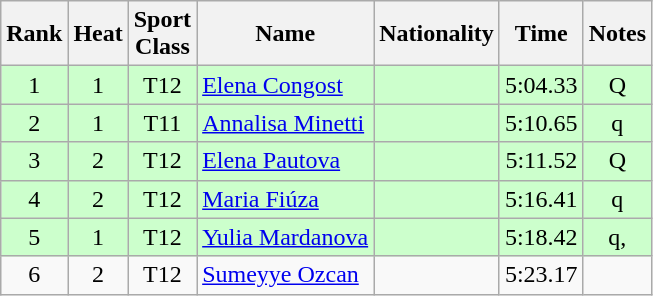<table class="wikitable sortable" style="text-align:center">
<tr>
<th>Rank</th>
<th>Heat</th>
<th>Sport<br>Class</th>
<th>Name</th>
<th>Nationality</th>
<th>Time</th>
<th>Notes</th>
</tr>
<tr bgcolor=ccffcc>
<td>1</td>
<td>1</td>
<td>T12</td>
<td align=left><a href='#'>Elena Congost</a></td>
<td align=left></td>
<td>5:04.33</td>
<td>Q</td>
</tr>
<tr bgcolor=ccffcc>
<td>2</td>
<td>1</td>
<td>T11</td>
<td align=left><a href='#'>Annalisa Minetti</a></td>
<td align=left></td>
<td>5:10.65</td>
<td>q</td>
</tr>
<tr bgcolor=ccffcc>
<td>3</td>
<td>2</td>
<td>T12</td>
<td align=left><a href='#'>Elena Pautova</a></td>
<td align=left></td>
<td>5:11.52</td>
<td>Q</td>
</tr>
<tr bgcolor=ccffcc>
<td>4</td>
<td>2</td>
<td>T12</td>
<td align=left><a href='#'>Maria Fiúza</a></td>
<td align=left></td>
<td>5:16.41</td>
<td>q</td>
</tr>
<tr bgcolor=ccffcc>
<td>5</td>
<td>1</td>
<td>T12</td>
<td align=left><a href='#'>Yulia Mardanova</a></td>
<td align=left></td>
<td>5:18.42</td>
<td>q, </td>
</tr>
<tr>
<td>6</td>
<td>2</td>
<td>T12</td>
<td align=left><a href='#'>Sumeyye Ozcan</a></td>
<td align=left></td>
<td>5:23.17</td>
<td></td>
</tr>
</table>
